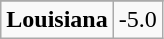<table class="wikitable">
<tr align="center">
</tr>
<tr align="center">
<td><strong>Louisiana</strong></td>
<td>-5.0</td>
</tr>
</table>
